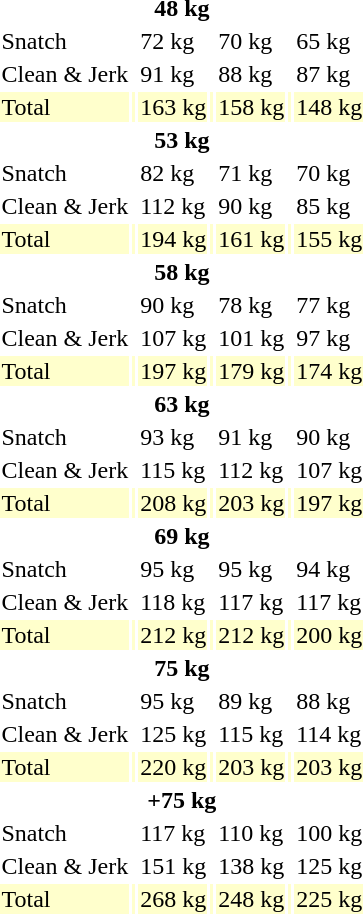<table>
<tr>
<th colspan=7>48 kg </th>
</tr>
<tr>
<td>Snatch</td>
<td></td>
<td>72 kg</td>
<td></td>
<td>70 kg</td>
<td></td>
<td>65 kg</td>
</tr>
<tr>
<td>Clean & Jerk</td>
<td></td>
<td>91 kg</td>
<td></td>
<td>88 kg</td>
<td></td>
<td>87 kg</td>
</tr>
<tr bgcolor=ffffcc>
<td>Total</td>
<td></td>
<td>163 kg</td>
<td></td>
<td>158 kg</td>
<td></td>
<td>148 kg</td>
</tr>
<tr>
<th colspan=7>53 kg </th>
</tr>
<tr>
<td>Snatch</td>
<td></td>
<td>82 kg</td>
<td></td>
<td>71 kg</td>
<td></td>
<td>70 kg</td>
</tr>
<tr>
<td>Clean & Jerk</td>
<td></td>
<td>112 kg</td>
<td></td>
<td>90 kg</td>
<td></td>
<td>85 kg</td>
</tr>
<tr bgcolor=ffffcc>
<td>Total</td>
<td></td>
<td>194 kg</td>
<td></td>
<td>161 kg</td>
<td></td>
<td>155 kg</td>
</tr>
<tr>
<th colspan=7>58 kg </th>
</tr>
<tr>
<td>Snatch</td>
<td></td>
<td>90 kg</td>
<td></td>
<td>78 kg</td>
<td></td>
<td>77 kg</td>
</tr>
<tr>
<td>Clean & Jerk</td>
<td></td>
<td>107 kg</td>
<td></td>
<td>101 kg</td>
<td></td>
<td>97 kg</td>
</tr>
<tr bgcolor=ffffcc>
<td>Total</td>
<td></td>
<td>197 kg</td>
<td></td>
<td>179 kg</td>
<td></td>
<td>174 kg</td>
</tr>
<tr>
<th colspan=7>63 kg </th>
</tr>
<tr>
<td>Snatch</td>
<td></td>
<td>93 kg</td>
<td></td>
<td>91 kg</td>
<td></td>
<td>90 kg</td>
</tr>
<tr>
<td>Clean & Jerk</td>
<td></td>
<td>115 kg</td>
<td></td>
<td>112 kg</td>
<td></td>
<td>107 kg</td>
</tr>
<tr bgcolor=ffffcc>
<td>Total</td>
<td></td>
<td>208 kg</td>
<td></td>
<td>203 kg</td>
<td></td>
<td>197 kg</td>
</tr>
<tr>
<th colspan=7>69 kg </th>
</tr>
<tr>
<td>Snatch</td>
<td></td>
<td>95 kg</td>
<td></td>
<td>95 kg</td>
<td></td>
<td>94 kg</td>
</tr>
<tr>
<td>Clean & Jerk</td>
<td></td>
<td>118 kg</td>
<td></td>
<td>117 kg</td>
<td></td>
<td>117 kg</td>
</tr>
<tr bgcolor=ffffcc>
<td>Total</td>
<td></td>
<td>212 kg</td>
<td></td>
<td>212 kg</td>
<td></td>
<td>200 kg</td>
</tr>
<tr>
<th colspan=7>75 kg </th>
</tr>
<tr>
<td>Snatch</td>
<td></td>
<td>95 kg</td>
<td></td>
<td>89 kg</td>
<td></td>
<td>88 kg</td>
</tr>
<tr>
<td>Clean & Jerk</td>
<td></td>
<td>125 kg</td>
<td></td>
<td>115 kg</td>
<td></td>
<td>114 kg</td>
</tr>
<tr bgcolor=ffffcc>
<td>Total</td>
<td></td>
<td>220 kg</td>
<td></td>
<td>203 kg</td>
<td></td>
<td>203 kg</td>
</tr>
<tr>
<th colspan=7>+75 kg </th>
</tr>
<tr>
<td>Snatch</td>
<td></td>
<td>117 kg</td>
<td></td>
<td>110 kg</td>
<td></td>
<td>100 kg</td>
</tr>
<tr>
<td>Clean & Jerk</td>
<td></td>
<td>151 kg</td>
<td></td>
<td>138 kg</td>
<td></td>
<td>125 kg</td>
</tr>
<tr bgcolor=ffffcc>
<td>Total</td>
<td></td>
<td>268 kg</td>
<td></td>
<td>248 kg</td>
<td></td>
<td>225 kg</td>
</tr>
</table>
